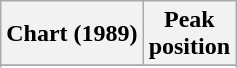<table class="wikitable sortable">
<tr>
<th>Chart (1989)</th>
<th>Peak<br>position</th>
</tr>
<tr>
</tr>
<tr>
</tr>
</table>
